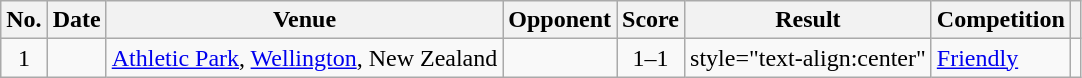<table class="wikitable sortable">
<tr>
<th scope="col">No.</th>
<th scope="col">Date</th>
<th scope="col">Venue</th>
<th scope="col">Opponent</th>
<th scope="col">Score</th>
<th scope="col">Result</th>
<th scope="col">Competition</th>
<th scope="col" class="unsortable"></th>
</tr>
<tr>
<td style="text-align:center">1</td>
<td></td>
<td><a href='#'>Athletic Park</a>, <a href='#'>Wellington</a>, New Zealand</td>
<td></td>
<td style="text-align:center">1–1</td>
<td>style="text-align:center" </td>
<td><a href='#'>Friendly</a></td>
<td></td>
</tr>
</table>
